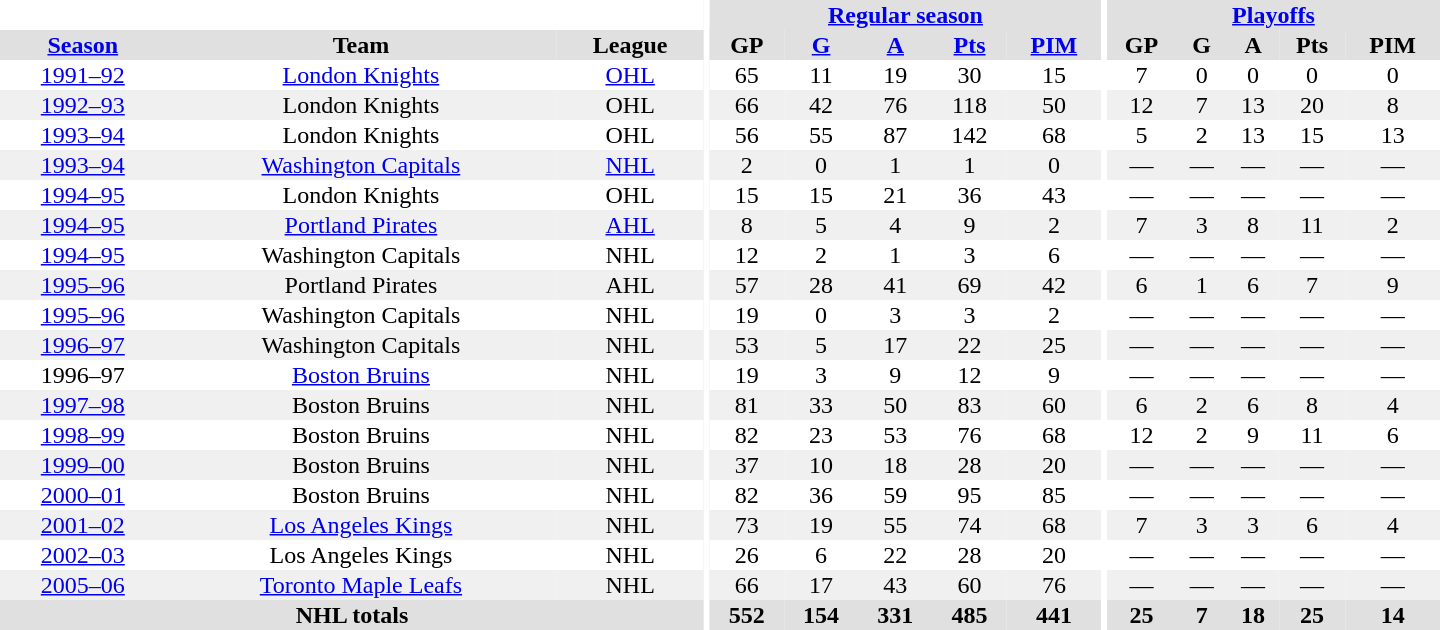<table border="0" cellpadding="1" cellspacing="0" style="text-align:center; width:60em">
<tr bgcolor="#e0e0e0">
<th colspan="3" bgcolor="#ffffff"></th>
<th rowspan="100" bgcolor="#ffffff"></th>
<th colspan="5"><a href='#'>Regular season</a></th>
<th rowspan="100" bgcolor="#ffffff"></th>
<th colspan="5"><a href='#'>Playoffs</a></th>
</tr>
<tr bgcolor="#e0e0e0">
<th><a href='#'>Season</a></th>
<th>Team</th>
<th>League</th>
<th>GP</th>
<th><a href='#'>G</a></th>
<th><a href='#'>A</a></th>
<th><a href='#'>Pts</a></th>
<th><a href='#'>PIM</a></th>
<th>GP</th>
<th>G</th>
<th>A</th>
<th>Pts</th>
<th>PIM</th>
</tr>
<tr>
<td><a href='#'>1991–92</a></td>
<td><a href='#'>London Knights</a></td>
<td><a href='#'>OHL</a></td>
<td>65</td>
<td>11</td>
<td>19</td>
<td>30</td>
<td>15</td>
<td>7</td>
<td>0</td>
<td>0</td>
<td>0</td>
<td>0</td>
</tr>
<tr bgcolor="#f0f0f0">
<td><a href='#'>1992–93</a></td>
<td>London Knights</td>
<td>OHL</td>
<td>66</td>
<td>42</td>
<td>76</td>
<td>118</td>
<td>50</td>
<td>12</td>
<td>7</td>
<td>13</td>
<td>20</td>
<td>8</td>
</tr>
<tr>
<td><a href='#'>1993–94</a></td>
<td>London Knights</td>
<td>OHL</td>
<td>56</td>
<td>55</td>
<td>87</td>
<td>142</td>
<td>68</td>
<td>5</td>
<td>2</td>
<td>13</td>
<td>15</td>
<td>13</td>
</tr>
<tr bgcolor="#f0f0f0">
<td><a href='#'>1993–94</a></td>
<td><a href='#'>Washington Capitals</a></td>
<td><a href='#'>NHL</a></td>
<td>2</td>
<td>0</td>
<td>1</td>
<td>1</td>
<td>0</td>
<td>—</td>
<td>—</td>
<td>—</td>
<td>—</td>
<td>—</td>
</tr>
<tr>
<td><a href='#'>1994–95</a></td>
<td>London Knights</td>
<td>OHL</td>
<td>15</td>
<td>15</td>
<td>21</td>
<td>36</td>
<td>43</td>
<td>—</td>
<td>—</td>
<td>—</td>
<td>—</td>
<td>—</td>
</tr>
<tr bgcolor="#f0f0f0">
<td><a href='#'>1994–95</a></td>
<td><a href='#'>Portland Pirates</a></td>
<td><a href='#'>AHL</a></td>
<td>8</td>
<td>5</td>
<td>4</td>
<td>9</td>
<td>2</td>
<td>7</td>
<td>3</td>
<td>8</td>
<td>11</td>
<td>2</td>
</tr>
<tr>
<td><a href='#'>1994–95</a></td>
<td>Washington Capitals</td>
<td>NHL</td>
<td>12</td>
<td>2</td>
<td>1</td>
<td>3</td>
<td>6</td>
<td>—</td>
<td>—</td>
<td>—</td>
<td>—</td>
<td>—</td>
</tr>
<tr bgcolor="#f0f0f0">
<td><a href='#'>1995–96</a></td>
<td>Portland Pirates</td>
<td>AHL</td>
<td>57</td>
<td>28</td>
<td>41</td>
<td>69</td>
<td>42</td>
<td>6</td>
<td>1</td>
<td>6</td>
<td>7</td>
<td>9</td>
</tr>
<tr>
<td><a href='#'>1995–96</a></td>
<td>Washington Capitals</td>
<td>NHL</td>
<td>19</td>
<td>0</td>
<td>3</td>
<td>3</td>
<td>2</td>
<td>—</td>
<td>—</td>
<td>—</td>
<td>—</td>
<td>—</td>
</tr>
<tr bgcolor="#f0f0f0">
<td><a href='#'>1996–97</a></td>
<td>Washington Capitals</td>
<td>NHL</td>
<td>53</td>
<td>5</td>
<td>17</td>
<td>22</td>
<td>25</td>
<td>—</td>
<td>—</td>
<td>—</td>
<td>—</td>
<td>—</td>
</tr>
<tr>
<td>1996–97</td>
<td><a href='#'>Boston Bruins</a></td>
<td>NHL</td>
<td>19</td>
<td>3</td>
<td>9</td>
<td>12</td>
<td>9</td>
<td>—</td>
<td>—</td>
<td>—</td>
<td>—</td>
<td>—</td>
</tr>
<tr bgcolor="#f0f0f0">
<td><a href='#'>1997–98</a></td>
<td>Boston Bruins</td>
<td>NHL</td>
<td>81</td>
<td>33</td>
<td>50</td>
<td>83</td>
<td>60</td>
<td>6</td>
<td>2</td>
<td>6</td>
<td>8</td>
<td>4</td>
</tr>
<tr>
<td><a href='#'>1998–99</a></td>
<td>Boston Bruins</td>
<td>NHL</td>
<td>82</td>
<td>23</td>
<td>53</td>
<td>76</td>
<td>68</td>
<td>12</td>
<td>2</td>
<td>9</td>
<td>11</td>
<td>6</td>
</tr>
<tr bgcolor="#f0f0f0">
<td><a href='#'>1999–00</a></td>
<td>Boston Bruins</td>
<td>NHL</td>
<td>37</td>
<td>10</td>
<td>18</td>
<td>28</td>
<td>20</td>
<td>—</td>
<td>—</td>
<td>—</td>
<td>—</td>
<td>—</td>
</tr>
<tr>
<td><a href='#'>2000–01</a></td>
<td>Boston Bruins</td>
<td>NHL</td>
<td>82</td>
<td>36</td>
<td>59</td>
<td>95</td>
<td>85</td>
<td>—</td>
<td>—</td>
<td>—</td>
<td>—</td>
<td>—</td>
</tr>
<tr bgcolor="#f0f0f0">
<td><a href='#'>2001–02</a></td>
<td><a href='#'>Los Angeles Kings</a></td>
<td>NHL</td>
<td>73</td>
<td>19</td>
<td>55</td>
<td>74</td>
<td>68</td>
<td>7</td>
<td>3</td>
<td>3</td>
<td>6</td>
<td>4</td>
</tr>
<tr>
<td><a href='#'>2002–03</a></td>
<td>Los Angeles Kings</td>
<td>NHL</td>
<td>26</td>
<td>6</td>
<td>22</td>
<td>28</td>
<td>20</td>
<td>—</td>
<td>—</td>
<td>—</td>
<td>—</td>
<td>—</td>
</tr>
<tr bgcolor="#f0f0f0">
<td><a href='#'>2005–06</a></td>
<td><a href='#'>Toronto Maple Leafs</a></td>
<td>NHL</td>
<td>66</td>
<td>17</td>
<td>43</td>
<td>60</td>
<td>76</td>
<td>—</td>
<td>—</td>
<td>—</td>
<td>—</td>
<td>—</td>
</tr>
<tr bgcolor="#e0e0e0">
<th colspan="3">NHL totals</th>
<th>552</th>
<th>154</th>
<th>331</th>
<th>485</th>
<th>441</th>
<th>25</th>
<th>7</th>
<th>18</th>
<th>25</th>
<th>14</th>
</tr>
</table>
